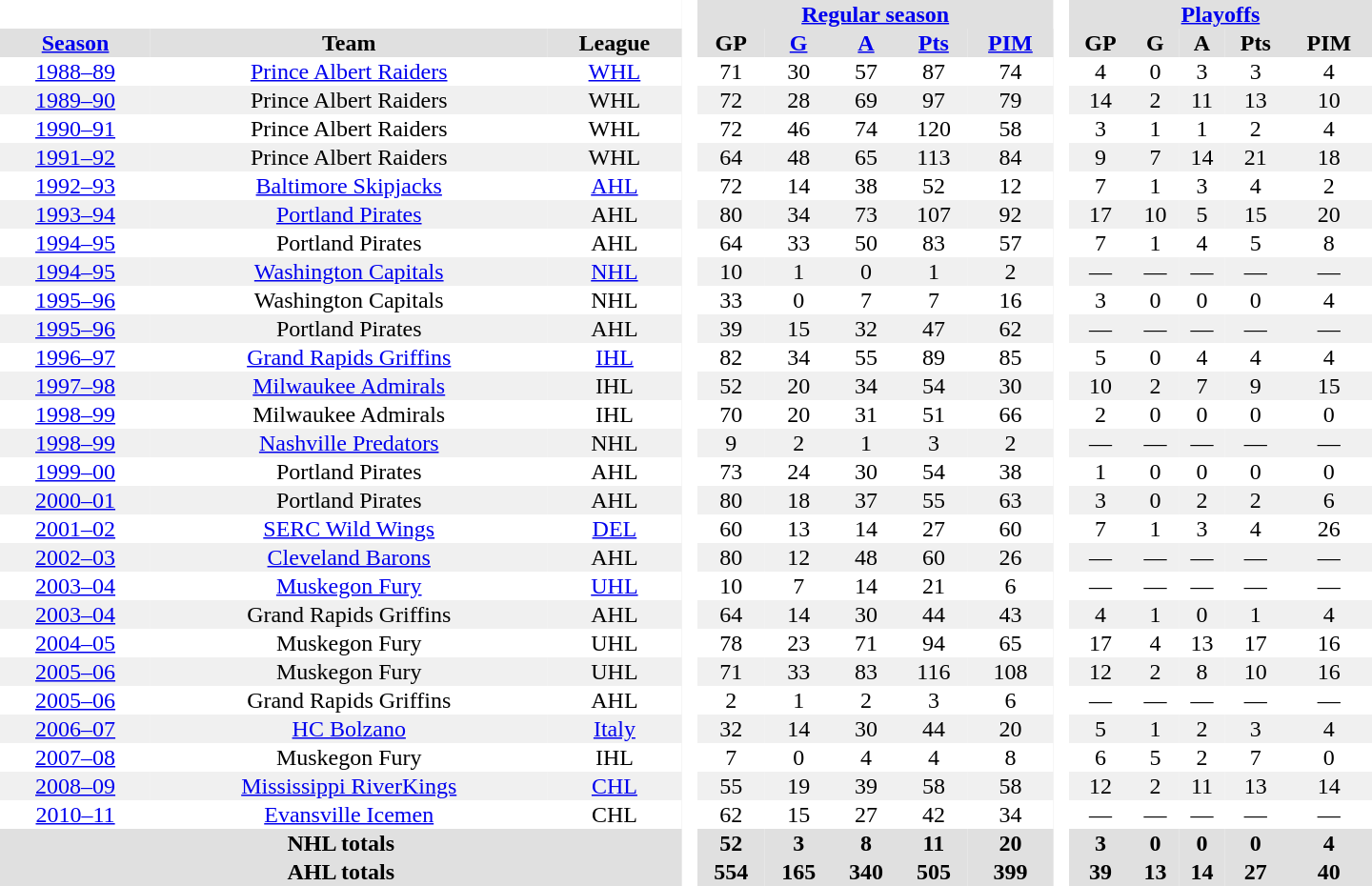<table border="0" cellpadding="1" cellspacing="0" style="text-align:center; width:60em">
<tr bgcolor="#e0e0e0">
<th colspan="3" bgcolor="#ffffff"> </th>
<th rowspan="99" bgcolor="#ffffff"> </th>
<th colspan="5"><a href='#'>Regular season</a></th>
<th rowspan="99" bgcolor="#ffffff"> </th>
<th colspan="5"><a href='#'>Playoffs</a></th>
</tr>
<tr bgcolor="#e0e0e0">
<th><a href='#'>Season</a></th>
<th>Team</th>
<th>League</th>
<th>GP</th>
<th><a href='#'>G</a></th>
<th><a href='#'>A</a></th>
<th><a href='#'>Pts</a></th>
<th><a href='#'>PIM</a></th>
<th>GP</th>
<th>G</th>
<th>A</th>
<th>Pts</th>
<th>PIM</th>
</tr>
<tr>
<td><a href='#'>1988–89</a></td>
<td><a href='#'>Prince Albert Raiders</a></td>
<td><a href='#'>WHL</a></td>
<td>71</td>
<td>30</td>
<td>57</td>
<td>87</td>
<td>74</td>
<td>4</td>
<td>0</td>
<td>3</td>
<td>3</td>
<td>4</td>
</tr>
<tr bgcolor="#f0f0f0">
<td><a href='#'>1989–90</a></td>
<td>Prince Albert Raiders</td>
<td>WHL</td>
<td>72</td>
<td>28</td>
<td>69</td>
<td>97</td>
<td>79</td>
<td>14</td>
<td>2</td>
<td>11</td>
<td>13</td>
<td>10</td>
</tr>
<tr>
<td><a href='#'>1990–91</a></td>
<td>Prince Albert Raiders</td>
<td>WHL</td>
<td>72</td>
<td>46</td>
<td>74</td>
<td>120</td>
<td>58</td>
<td>3</td>
<td>1</td>
<td>1</td>
<td>2</td>
<td>4</td>
</tr>
<tr bgcolor="#f0f0f0">
<td><a href='#'>1991–92</a></td>
<td>Prince Albert Raiders</td>
<td>WHL</td>
<td>64</td>
<td>48</td>
<td>65</td>
<td>113</td>
<td>84</td>
<td>9</td>
<td>7</td>
<td>14</td>
<td>21</td>
<td>18</td>
</tr>
<tr>
<td><a href='#'>1992–93</a></td>
<td><a href='#'>Baltimore Skipjacks</a></td>
<td><a href='#'>AHL</a></td>
<td>72</td>
<td>14</td>
<td>38</td>
<td>52</td>
<td>12</td>
<td>7</td>
<td>1</td>
<td>3</td>
<td>4</td>
<td>2</td>
</tr>
<tr bgcolor="#f0f0f0">
<td><a href='#'>1993–94</a></td>
<td><a href='#'>Portland Pirates</a></td>
<td>AHL</td>
<td>80</td>
<td>34</td>
<td>73</td>
<td>107</td>
<td>92</td>
<td>17</td>
<td>10</td>
<td>5</td>
<td>15</td>
<td>20</td>
</tr>
<tr>
<td><a href='#'>1994–95</a></td>
<td>Portland Pirates</td>
<td>AHL</td>
<td>64</td>
<td>33</td>
<td>50</td>
<td>83</td>
<td>57</td>
<td>7</td>
<td>1</td>
<td>4</td>
<td>5</td>
<td>8</td>
</tr>
<tr bgcolor="#f0f0f0">
<td><a href='#'>1994–95</a></td>
<td><a href='#'>Washington Capitals</a></td>
<td><a href='#'>NHL</a></td>
<td>10</td>
<td>1</td>
<td>0</td>
<td>1</td>
<td>2</td>
<td>—</td>
<td>—</td>
<td>—</td>
<td>—</td>
<td>—</td>
</tr>
<tr>
<td><a href='#'>1995–96</a></td>
<td>Washington Capitals</td>
<td>NHL</td>
<td>33</td>
<td>0</td>
<td>7</td>
<td>7</td>
<td>16</td>
<td>3</td>
<td>0</td>
<td>0</td>
<td>0</td>
<td>4</td>
</tr>
<tr bgcolor="#f0f0f0">
<td><a href='#'>1995–96</a></td>
<td>Portland Pirates</td>
<td>AHL</td>
<td>39</td>
<td>15</td>
<td>32</td>
<td>47</td>
<td>62</td>
<td>—</td>
<td>—</td>
<td>—</td>
<td>—</td>
<td>—</td>
</tr>
<tr>
<td><a href='#'>1996–97</a></td>
<td><a href='#'>Grand Rapids Griffins</a></td>
<td><a href='#'>IHL</a></td>
<td>82</td>
<td>34</td>
<td>55</td>
<td>89</td>
<td>85</td>
<td>5</td>
<td>0</td>
<td>4</td>
<td>4</td>
<td>4</td>
</tr>
<tr bgcolor="#f0f0f0">
<td><a href='#'>1997–98</a></td>
<td><a href='#'>Milwaukee Admirals</a></td>
<td>IHL</td>
<td>52</td>
<td>20</td>
<td>34</td>
<td>54</td>
<td>30</td>
<td>10</td>
<td>2</td>
<td>7</td>
<td>9</td>
<td>15</td>
</tr>
<tr>
<td><a href='#'>1998–99</a></td>
<td>Milwaukee Admirals</td>
<td>IHL</td>
<td>70</td>
<td>20</td>
<td>31</td>
<td>51</td>
<td>66</td>
<td>2</td>
<td>0</td>
<td>0</td>
<td>0</td>
<td>0</td>
</tr>
<tr bgcolor="#f0f0f0">
<td><a href='#'>1998–99</a></td>
<td><a href='#'>Nashville Predators</a></td>
<td>NHL</td>
<td>9</td>
<td>2</td>
<td>1</td>
<td>3</td>
<td>2</td>
<td>—</td>
<td>—</td>
<td>—</td>
<td>—</td>
<td>—</td>
</tr>
<tr>
<td><a href='#'>1999–00</a></td>
<td>Portland Pirates</td>
<td>AHL</td>
<td>73</td>
<td>24</td>
<td>30</td>
<td>54</td>
<td>38</td>
<td>1</td>
<td>0</td>
<td>0</td>
<td>0</td>
<td>0</td>
</tr>
<tr bgcolor="#f0f0f0">
<td><a href='#'>2000–01</a></td>
<td>Portland Pirates</td>
<td>AHL</td>
<td>80</td>
<td>18</td>
<td>37</td>
<td>55</td>
<td>63</td>
<td>3</td>
<td>0</td>
<td>2</td>
<td>2</td>
<td>6</td>
</tr>
<tr>
<td><a href='#'>2001–02</a></td>
<td><a href='#'>SERC Wild Wings</a></td>
<td><a href='#'>DEL</a></td>
<td>60</td>
<td>13</td>
<td>14</td>
<td>27</td>
<td>60</td>
<td>7</td>
<td>1</td>
<td>3</td>
<td>4</td>
<td>26</td>
</tr>
<tr bgcolor="#f0f0f0">
<td><a href='#'>2002–03</a></td>
<td><a href='#'>Cleveland Barons</a></td>
<td>AHL</td>
<td>80</td>
<td>12</td>
<td>48</td>
<td>60</td>
<td>26</td>
<td>—</td>
<td>—</td>
<td>—</td>
<td>—</td>
<td>—</td>
</tr>
<tr>
<td><a href='#'>2003–04</a></td>
<td><a href='#'>Muskegon Fury</a></td>
<td><a href='#'>UHL</a></td>
<td>10</td>
<td>7</td>
<td>14</td>
<td>21</td>
<td>6</td>
<td>—</td>
<td>—</td>
<td>—</td>
<td>—</td>
<td>—</td>
</tr>
<tr bgcolor="#f0f0f0">
<td><a href='#'>2003–04</a></td>
<td>Grand Rapids Griffins</td>
<td>AHL</td>
<td>64</td>
<td>14</td>
<td>30</td>
<td>44</td>
<td>43</td>
<td>4</td>
<td>1</td>
<td>0</td>
<td>1</td>
<td>4</td>
</tr>
<tr>
<td><a href='#'>2004–05</a></td>
<td>Muskegon Fury</td>
<td>UHL</td>
<td>78</td>
<td>23</td>
<td>71</td>
<td>94</td>
<td>65</td>
<td>17</td>
<td>4</td>
<td>13</td>
<td>17</td>
<td>16</td>
</tr>
<tr bgcolor="#f0f0f0">
<td><a href='#'>2005–06</a></td>
<td>Muskegon Fury</td>
<td>UHL</td>
<td>71</td>
<td>33</td>
<td>83</td>
<td>116</td>
<td>108</td>
<td>12</td>
<td>2</td>
<td>8</td>
<td>10</td>
<td>16</td>
</tr>
<tr>
<td><a href='#'>2005–06</a></td>
<td>Grand Rapids Griffins</td>
<td>AHL</td>
<td>2</td>
<td>1</td>
<td>2</td>
<td>3</td>
<td>6</td>
<td>—</td>
<td>—</td>
<td>—</td>
<td>—</td>
<td>—</td>
</tr>
<tr bgcolor="#f0f0f0">
<td><a href='#'>2006–07</a></td>
<td><a href='#'>HC Bolzano</a></td>
<td><a href='#'>Italy</a></td>
<td>32</td>
<td>14</td>
<td>30</td>
<td>44</td>
<td>20</td>
<td>5</td>
<td>1</td>
<td>2</td>
<td>3</td>
<td>4</td>
</tr>
<tr>
<td><a href='#'>2007–08</a></td>
<td>Muskegon Fury</td>
<td>IHL</td>
<td>7</td>
<td>0</td>
<td>4</td>
<td>4</td>
<td>8</td>
<td>6</td>
<td>5</td>
<td>2</td>
<td>7</td>
<td>0</td>
</tr>
<tr bgcolor="#f0f0f0">
<td><a href='#'>2008–09</a></td>
<td><a href='#'>Mississippi RiverKings</a></td>
<td><a href='#'>CHL</a></td>
<td>55</td>
<td>19</td>
<td>39</td>
<td>58</td>
<td>58</td>
<td>12</td>
<td>2</td>
<td>11</td>
<td>13</td>
<td>14</td>
</tr>
<tr>
<td><a href='#'>2010–11</a></td>
<td><a href='#'>Evansville Icemen</a></td>
<td>CHL</td>
<td>62</td>
<td>15</td>
<td>27</td>
<td>42</td>
<td>34</td>
<td>—</td>
<td>—</td>
<td>—</td>
<td>—</td>
<td>—</td>
</tr>
<tr>
</tr>
<tr ALIGN="center" bgcolor="#e0e0e0">
<th colspan="3">NHL totals</th>
<th ALIGN="center">52</th>
<th ALIGN="center">3</th>
<th ALIGN="center">8</th>
<th ALIGN="center">11</th>
<th ALIGN="center">20</th>
<th ALIGN="center">3</th>
<th ALIGN="center">0</th>
<th ALIGN="center">0</th>
<th ALIGN="center">0</th>
<th ALIGN="center">4</th>
</tr>
<tr>
</tr>
<tr ALIGN="center" bgcolor="#e0e0e0">
<th colspan="3">AHL totals</th>
<th ALIGN="center">554</th>
<th ALIGN="center">165</th>
<th ALIGN="center">340</th>
<th ALIGN="center">505</th>
<th ALIGN="center">399</th>
<th ALIGN="center">39</th>
<th ALIGN="center">13</th>
<th ALIGN="center">14</th>
<th ALIGN="center">27</th>
<th ALIGN="center">40</th>
</tr>
</table>
